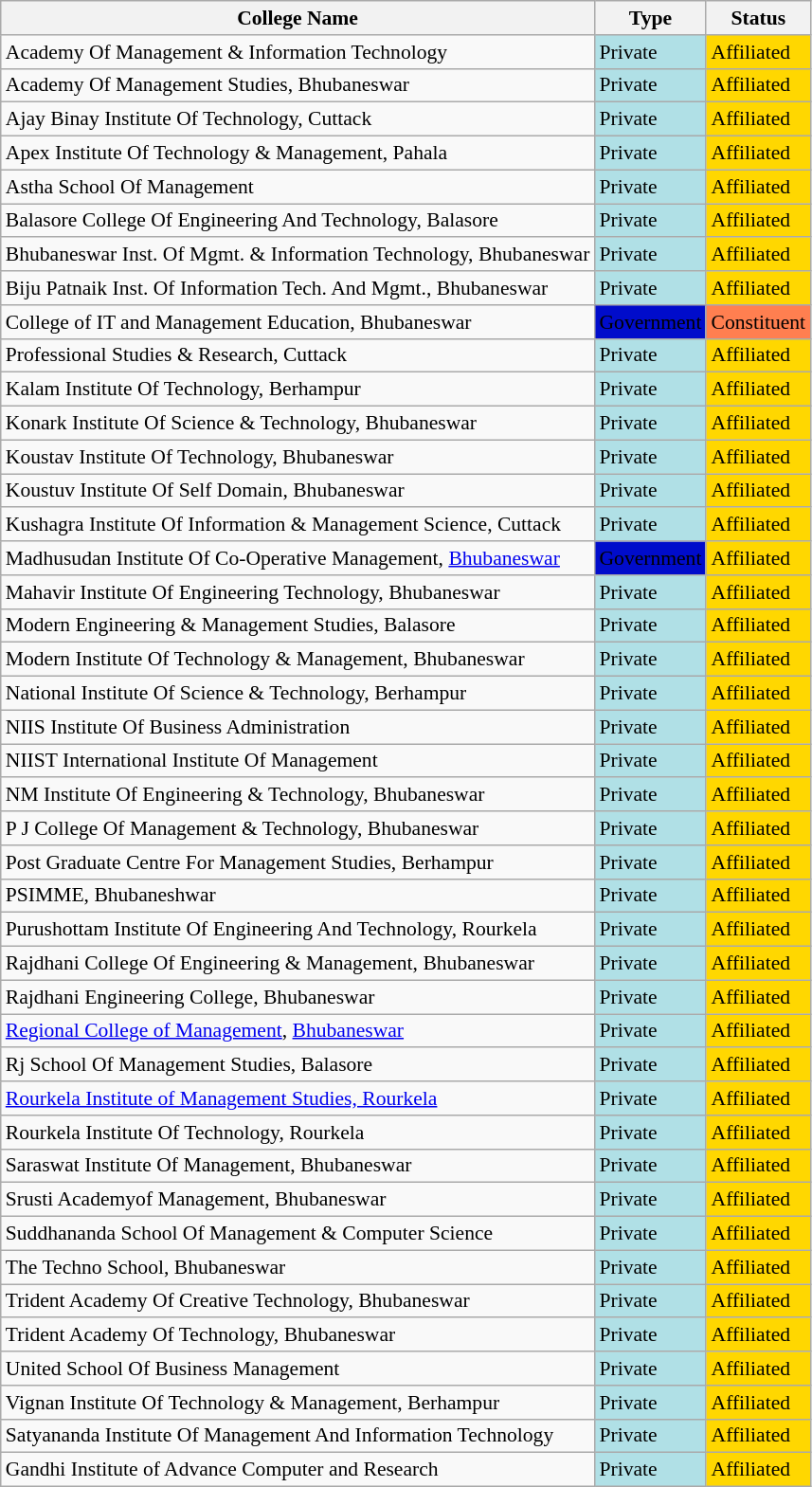<table class="wikitable sortable" style="font-size: 90%;">
<tr>
<th>College Name</th>
<th>Type</th>
<th>Status</th>
</tr>
<tr>
<td>Academy Of Management & Information Technology</td>
<td bgcolor="# B0 E0 E6 ">Private</td>
<td bgcolor="# FF D7 00 ">Affiliated</td>
</tr>
<tr>
<td>Academy Of Management Studies, Bhubaneswar</td>
<td bgcolor="# B0 E0 E6 ">Private</td>
<td bgcolor="# FF D7 00 ">Affiliated</td>
</tr>
<tr>
<td>Ajay Binay Institute Of Technology, Cuttack</td>
<td bgcolor="# B0 E0 E6 ">Private</td>
<td bgcolor="# FF D7 00 ">Affiliated</td>
</tr>
<tr>
<td>Apex Institute Of Technology & Management, Pahala</td>
<td bgcolor="# B0 E0 E6 ">Private</td>
<td bgcolor="# FF D7 00 ">Affiliated</td>
</tr>
<tr>
<td>Astha School Of Management</td>
<td bgcolor="# B0 E0 E6 ">Private</td>
<td bgcolor="# FF D7 00 ">Affiliated</td>
</tr>
<tr>
<td>Balasore College Of Engineering And Technology, Balasore</td>
<td bgcolor="# B0 E0 E6 ">Private</td>
<td bgcolor="# FF D7 00 ">Affiliated</td>
</tr>
<tr>
<td>Bhubaneswar Inst. Of Mgmt. & Information Technology, Bhubaneswar</td>
<td bgcolor="# B0 E0 E6 ">Private</td>
<td bgcolor="# FF D7 00 ">Affiliated</td>
</tr>
<tr>
<td>Biju Patnaik Inst. Of Information Tech. And Mgmt., Bhubaneswar</td>
<td bgcolor="# B0 E0 E6 ">Private</td>
<td bgcolor="# FF D7 00 ">Affiliated</td>
</tr>
<tr>
<td>College of IT and Management Education, Bhubaneswar</td>
<td bgcolor="#  FF C0 CB  ">Government</td>
<td bgcolor="# FF 7F 50 ">Constituent</td>
</tr>
<tr>
<td>Professional Studies & Research, Cuttack</td>
<td bgcolor="# B0 E0 E6 ">Private</td>
<td bgcolor="# FF D7 00 ">Affiliated</td>
</tr>
<tr>
<td>Kalam Institute Of Technology, Berhampur</td>
<td bgcolor="# B0 E0 E6 ">Private</td>
<td bgcolor="# FF D7 00 ">Affiliated</td>
</tr>
<tr>
<td>Konark Institute Of Science & Technology, Bhubaneswar</td>
<td bgcolor="# B0 E0 E6 ">Private</td>
<td bgcolor="# FF D7 00 ">Affiliated</td>
</tr>
<tr>
<td>Koustav Institute Of Technology, Bhubaneswar</td>
<td bgcolor="# B0 E0 E6 ">Private</td>
<td bgcolor="# FF D7 00 ">Affiliated</td>
</tr>
<tr>
<td>Koustuv Institute Of Self Domain, Bhubaneswar</td>
<td bgcolor="# B0 E0 E6 ">Private</td>
<td bgcolor="# FF D7 00 ">Affiliated</td>
</tr>
<tr>
<td>Kushagra Institute Of Information & Management Science, Cuttack</td>
<td bgcolor="# B0 E0 E6 ">Private</td>
<td bgcolor="# FF D7 00 ">Affiliated</td>
</tr>
<tr>
<td>Madhusudan Institute Of Co-Operative Management, <a href='#'>Bhubaneswar</a></td>
<td bgcolor="#  FF C0 CB  ">Government</td>
<td bgcolor="# FF D7 00 ">Affiliated</td>
</tr>
<tr>
<td>Mahavir Institute Of Engineering Technology, Bhubaneswar</td>
<td bgcolor="# B0 E0 E6 ">Private</td>
<td bgcolor="# FF D7 00 ">Affiliated</td>
</tr>
<tr>
<td>Modern Engineering & Management Studies, Balasore</td>
<td bgcolor="# B0 E0 E6 ">Private</td>
<td bgcolor="# FF D7 00 ">Affiliated</td>
</tr>
<tr>
<td>Modern Institute Of Technology & Management, Bhubaneswar</td>
<td bgcolor="# B0 E0 E6 ">Private</td>
<td bgcolor="# FF D7 00 ">Affiliated</td>
</tr>
<tr>
<td>National Institute Of Science & Technology, Berhampur</td>
<td bgcolor="# B0 E0 E6 ">Private</td>
<td bgcolor="# FF D7 00 ">Affiliated</td>
</tr>
<tr>
<td>NIIS Institute Of Business Administration</td>
<td bgcolor="# B0 E0 E6 ">Private</td>
<td bgcolor="# FF D7 00 ">Affiliated</td>
</tr>
<tr>
<td>NIIST International Institute Of Management</td>
<td bgcolor="# B0 E0 E6 ">Private</td>
<td bgcolor="# FF D7 00 ">Affiliated</td>
</tr>
<tr>
<td>NM Institute Of Engineering & Technology, Bhubaneswar</td>
<td bgcolor="# B0 E0 E6 ">Private</td>
<td bgcolor="# FF D7 00 ">Affiliated</td>
</tr>
<tr>
<td>P J College Of Management & Technology, Bhubaneswar</td>
<td bgcolor="# B0 E0 E6 ">Private</td>
<td bgcolor="# FF D7 00 ">Affiliated</td>
</tr>
<tr>
<td>Post Graduate Centre For Management Studies, Berhampur</td>
<td bgcolor="# B0 E0 E6 ">Private</td>
<td bgcolor="# FF D7 00 ">Affiliated</td>
</tr>
<tr>
<td>PSIMME, Bhubaneshwar</td>
<td bgcolor="# B0 E0 E6 ">Private</td>
<td bgcolor="# FF D7 00 ">Affiliated</td>
</tr>
<tr>
<td>Purushottam Institute Of Engineering And Technology, Rourkela</td>
<td bgcolor="# B0 E0 E6 ">Private</td>
<td bgcolor="# FF D7 00 ">Affiliated</td>
</tr>
<tr>
<td>Rajdhani College Of Engineering & Management, Bhubaneswar</td>
<td bgcolor="# B0 E0 E6 ">Private</td>
<td bgcolor="# FF D7 00 ">Affiliated</td>
</tr>
<tr>
<td>Rajdhani Engineering College, Bhubaneswar</td>
<td bgcolor="# B0 E0 E6 ">Private</td>
<td bgcolor="# FF D7 00 ">Affiliated</td>
</tr>
<tr>
<td><a href='#'>Regional College of Management</a>, <a href='#'>Bhubaneswar</a></td>
<td bgcolor="# B0 E0 E6 ">Private</td>
<td bgcolor="# FF D7 00 ">Affiliated</td>
</tr>
<tr>
<td>Rj School Of Management Studies, Balasore</td>
<td bgcolor="# B0 E0 E6 ">Private</td>
<td bgcolor="# FF D7 00 ">Affiliated</td>
</tr>
<tr>
<td><a href='#'>Rourkela Institute of Management Studies, Rourkela</a></td>
<td bgcolor="# B0 E0 E6 ">Private</td>
<td bgcolor="# FF D7 00 ">Affiliated</td>
</tr>
<tr>
<td>Rourkela Institute Of Technology, Rourkela</td>
<td bgcolor="# B0 E0 E6 ">Private</td>
<td bgcolor="# FF D7 00 ">Affiliated</td>
</tr>
<tr>
<td>Saraswat Institute Of Management, Bhubaneswar</td>
<td bgcolor="# B0 E0 E6 ">Private</td>
<td bgcolor="# FF D7 00 ">Affiliated</td>
</tr>
<tr>
<td>Srusti Academyof Management, Bhubaneswar</td>
<td bgcolor="# B0 E0 E6 ">Private</td>
<td bgcolor="# FF D7 00 ">Affiliated</td>
</tr>
<tr>
<td>Suddhananda School Of Management & Computer Science</td>
<td bgcolor="# B0 E0 E6 ">Private</td>
<td bgcolor="# FF D7 00 ">Affiliated</td>
</tr>
<tr>
<td>The Techno School, Bhubaneswar</td>
<td bgcolor="# B0 E0 E6 ">Private</td>
<td bgcolor="# FF D7 00 ">Affiliated</td>
</tr>
<tr>
<td>Trident Academy Of Creative Technology, Bhubaneswar</td>
<td bgcolor="# B0 E0 E6 ">Private</td>
<td bgcolor="# FF D7 00 ">Affiliated</td>
</tr>
<tr>
<td>Trident Academy Of Technology, Bhubaneswar</td>
<td bgcolor="# B0 E0 E6 ">Private</td>
<td bgcolor="# FF D7 00 ">Affiliated</td>
</tr>
<tr>
<td>United School Of Business Management</td>
<td bgcolor="# B0 E0 E6 ">Private</td>
<td bgcolor="# FF D7 00 ">Affiliated</td>
</tr>
<tr>
<td>Vignan Institute Of Technology & Management, Berhampur</td>
<td bgcolor="# B0 E0 E6 ">Private</td>
<td bgcolor="# FF D7 00 ">Affiliated</td>
</tr>
<tr>
<td>Satyananda Institute Of Management And Information Technology</td>
<td bgcolor="# B0 E0 E6 ">Private</td>
<td bgcolor="# FF D7 00 ">Affiliated</td>
</tr>
<tr>
<td>Gandhi Institute of Advance Computer and Research</td>
<td bgcolor="# B0 E0 E6 ">Private</td>
<td bgcolor="# FF D7 00">Affiliated</td>
</tr>
</table>
